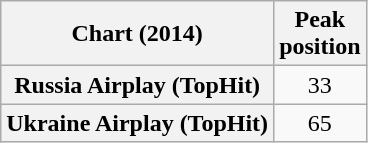<table class="wikitable plainrowheaders" style="text-align:center">
<tr>
<th scope="col">Chart (2014)</th>
<th scope="col">Peak<br>position</th>
</tr>
<tr>
<th scope="row">Russia Airplay (TopHit)</th>
<td>33</td>
</tr>
<tr>
<th scope="row">Ukraine Airplay (TopHit)</th>
<td>65</td>
</tr>
</table>
